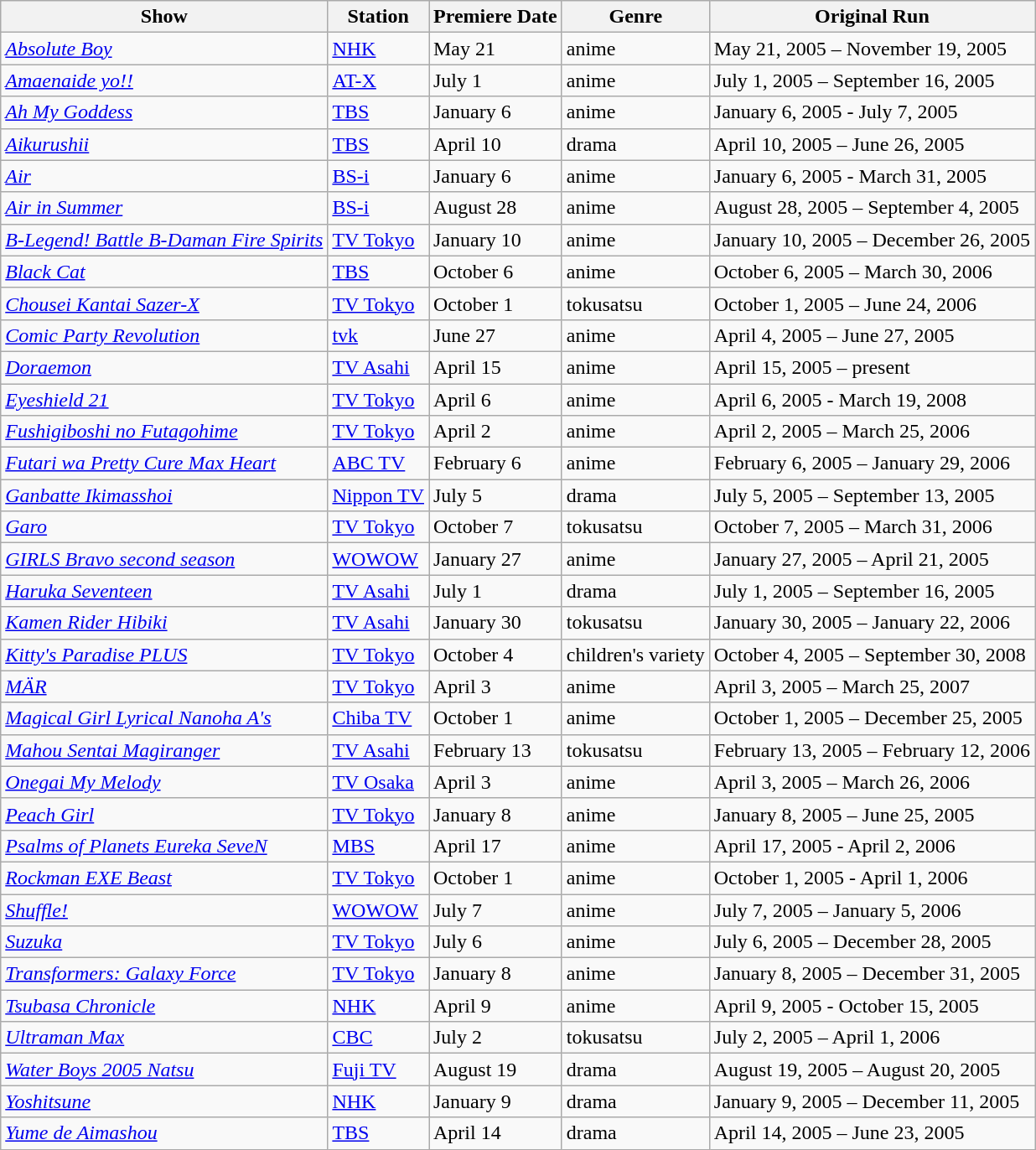<table class="wikitable sortable">
<tr>
<th>Show</th>
<th>Station</th>
<th>Premiere Date</th>
<th>Genre</th>
<th>Original Run</th>
</tr>
<tr>
<td><em><a href='#'>Absolute Boy</a></em></td>
<td><a href='#'>NHK</a></td>
<td>May 21</td>
<td>anime</td>
<td>May 21, 2005 – November 19, 2005</td>
</tr>
<tr>
<td><em><a href='#'>Amaenaide yo!!</a></em></td>
<td><a href='#'>AT-X</a></td>
<td>July 1</td>
<td>anime</td>
<td>July 1, 2005 – September 16, 2005</td>
</tr>
<tr>
<td><em><a href='#'>Ah My Goddess</a></em></td>
<td><a href='#'>TBS</a></td>
<td>January 6</td>
<td>anime</td>
<td>January 6, 2005 - July 7, 2005</td>
</tr>
<tr>
<td><em><a href='#'>Aikurushii</a></em></td>
<td><a href='#'>TBS</a></td>
<td>April 10</td>
<td>drama</td>
<td>April 10, 2005 – June 26, 2005</td>
</tr>
<tr>
<td><em><a href='#'>Air</a></em></td>
<td><a href='#'>BS-i</a></td>
<td>January 6</td>
<td>anime</td>
<td>January 6, 2005 - March 31, 2005</td>
</tr>
<tr>
<td><em><a href='#'>Air in Summer</a></em></td>
<td><a href='#'>BS-i</a></td>
<td>August 28</td>
<td>anime</td>
<td>August 28, 2005 – September 4, 2005</td>
</tr>
<tr>
<td><em><a href='#'>B-Legend! Battle B-Daman Fire Spirits</a></em></td>
<td><a href='#'>TV Tokyo</a></td>
<td>January 10</td>
<td>anime</td>
<td>January 10, 2005 – December 26, 2005</td>
</tr>
<tr>
<td><em><a href='#'>Black Cat</a></em></td>
<td><a href='#'>TBS</a></td>
<td>October 6</td>
<td>anime</td>
<td>October 6, 2005 – March 30, 2006</td>
</tr>
<tr>
<td><em><a href='#'>Chousei Kantai Sazer-X</a></em></td>
<td><a href='#'>TV Tokyo</a></td>
<td>October 1</td>
<td>tokusatsu</td>
<td>October 1, 2005 – June 24, 2006</td>
</tr>
<tr>
<td><em><a href='#'>Comic Party Revolution</a></em></td>
<td><a href='#'>tvk</a></td>
<td>June 27</td>
<td>anime</td>
<td>April 4, 2005 – June 27, 2005</td>
</tr>
<tr>
<td><em><a href='#'>Doraemon</a></em></td>
<td><a href='#'>TV Asahi</a></td>
<td>April 15</td>
<td>anime</td>
<td>April 15, 2005 – present</td>
</tr>
<tr>
<td><em><a href='#'>Eyeshield 21</a></em></td>
<td><a href='#'>TV Tokyo</a></td>
<td>April 6</td>
<td>anime</td>
<td>April 6, 2005 - March 19, 2008</td>
</tr>
<tr>
<td><em><a href='#'>Fushigiboshi no Futagohime</a></em></td>
<td><a href='#'>TV Tokyo</a></td>
<td>April 2</td>
<td>anime</td>
<td>April 2, 2005 – March 25, 2006</td>
</tr>
<tr>
<td><em><a href='#'>Futari wa Pretty Cure Max Heart</a></em></td>
<td><a href='#'>ABC TV</a></td>
<td>February 6</td>
<td>anime</td>
<td>February 6, 2005 – January 29, 2006</td>
</tr>
<tr>
<td><em><a href='#'>Ganbatte Ikimasshoi</a></em></td>
<td><a href='#'>Nippon TV</a></td>
<td>July 5</td>
<td>drama</td>
<td>July 5, 2005 – September 13, 2005</td>
</tr>
<tr>
<td><em><a href='#'>Garo</a></em></td>
<td><a href='#'>TV Tokyo</a></td>
<td>October 7</td>
<td>tokusatsu</td>
<td>October 7, 2005 – March 31, 2006</td>
</tr>
<tr>
<td><em><a href='#'>GIRLS Bravo second season</a></em></td>
<td><a href='#'>WOWOW</a></td>
<td>January 27</td>
<td>anime</td>
<td>January 27, 2005 – April 21, 2005</td>
</tr>
<tr>
<td><em><a href='#'>Haruka Seventeen</a></em></td>
<td><a href='#'>TV Asahi</a></td>
<td>July 1</td>
<td>drama</td>
<td>July 1, 2005 – September 16, 2005</td>
</tr>
<tr>
<td><em><a href='#'>Kamen Rider Hibiki</a></em></td>
<td><a href='#'>TV Asahi</a></td>
<td>January 30</td>
<td>tokusatsu</td>
<td>January 30, 2005 – January 22, 2006</td>
</tr>
<tr>
<td><em><a href='#'>Kitty's Paradise PLUS</a></em></td>
<td><a href='#'>TV Tokyo</a></td>
<td>October 4</td>
<td>children's variety</td>
<td>October 4, 2005 – September 30, 2008</td>
</tr>
<tr>
<td><em><a href='#'>MÄR</a></em></td>
<td><a href='#'>TV Tokyo</a></td>
<td>April 3</td>
<td>anime</td>
<td>April 3, 2005 – March 25, 2007</td>
</tr>
<tr>
<td><em><a href='#'>Magical Girl Lyrical Nanoha A's</a></em></td>
<td><a href='#'>Chiba TV</a></td>
<td>October 1</td>
<td>anime</td>
<td>October 1, 2005 – December 25, 2005</td>
</tr>
<tr>
<td><em><a href='#'>Mahou Sentai Magiranger</a></em></td>
<td><a href='#'>TV Asahi</a></td>
<td>February 13</td>
<td>tokusatsu</td>
<td>February 13, 2005 – February 12, 2006</td>
</tr>
<tr>
<td><em><a href='#'>Onegai My Melody</a></em></td>
<td><a href='#'>TV Osaka</a></td>
<td>April 3</td>
<td>anime</td>
<td>April 3, 2005 – March 26, 2006</td>
</tr>
<tr>
<td><em><a href='#'>Peach Girl</a></em></td>
<td><a href='#'>TV Tokyo</a></td>
<td>January 8</td>
<td>anime</td>
<td>January 8, 2005 – June 25, 2005</td>
</tr>
<tr>
<td><em><a href='#'>Psalms of Planets Eureka SeveN</a></em></td>
<td><a href='#'>MBS</a></td>
<td>April 17</td>
<td>anime</td>
<td>April 17, 2005 - April 2, 2006</td>
</tr>
<tr>
<td><em><a href='#'>Rockman EXE Beast</a></em></td>
<td><a href='#'>TV Tokyo</a></td>
<td>October 1</td>
<td>anime</td>
<td>October 1, 2005 - April 1, 2006</td>
</tr>
<tr>
<td><em><a href='#'>Shuffle!</a></em></td>
<td><a href='#'>WOWOW</a></td>
<td>July 7</td>
<td>anime</td>
<td>July 7, 2005 – January 5, 2006</td>
</tr>
<tr>
<td><em><a href='#'>Suzuka</a></em></td>
<td><a href='#'>TV Tokyo</a></td>
<td>July 6</td>
<td>anime</td>
<td>July 6, 2005 – December 28, 2005</td>
</tr>
<tr>
<td><em><a href='#'>Transformers: Galaxy Force</a></em></td>
<td><a href='#'>TV Tokyo</a></td>
<td>January 8</td>
<td>anime</td>
<td>January 8, 2005 – December 31, 2005</td>
</tr>
<tr>
<td><em><a href='#'>Tsubasa Chronicle</a></em></td>
<td><a href='#'>NHK</a></td>
<td>April 9</td>
<td>anime</td>
<td>April 9, 2005 - October 15, 2005</td>
</tr>
<tr>
<td><em><a href='#'>Ultraman Max</a></em></td>
<td><a href='#'>CBC</a></td>
<td>July 2</td>
<td>tokusatsu</td>
<td>July 2, 2005 – April 1, 2006</td>
</tr>
<tr>
<td><em><a href='#'>Water Boys 2005 Natsu</a></em></td>
<td><a href='#'>Fuji TV</a></td>
<td>August 19</td>
<td>drama</td>
<td>August 19, 2005 – August 20, 2005</td>
</tr>
<tr>
<td><em><a href='#'>Yoshitsune</a></em></td>
<td><a href='#'>NHK</a></td>
<td>January 9</td>
<td>drama</td>
<td>January 9, 2005 – December 11, 2005</td>
</tr>
<tr>
<td><em><a href='#'>Yume de Aimashou</a></em></td>
<td><a href='#'>TBS</a></td>
<td>April 14</td>
<td>drama</td>
<td>April 14, 2005 – June 23, 2005</td>
</tr>
</table>
